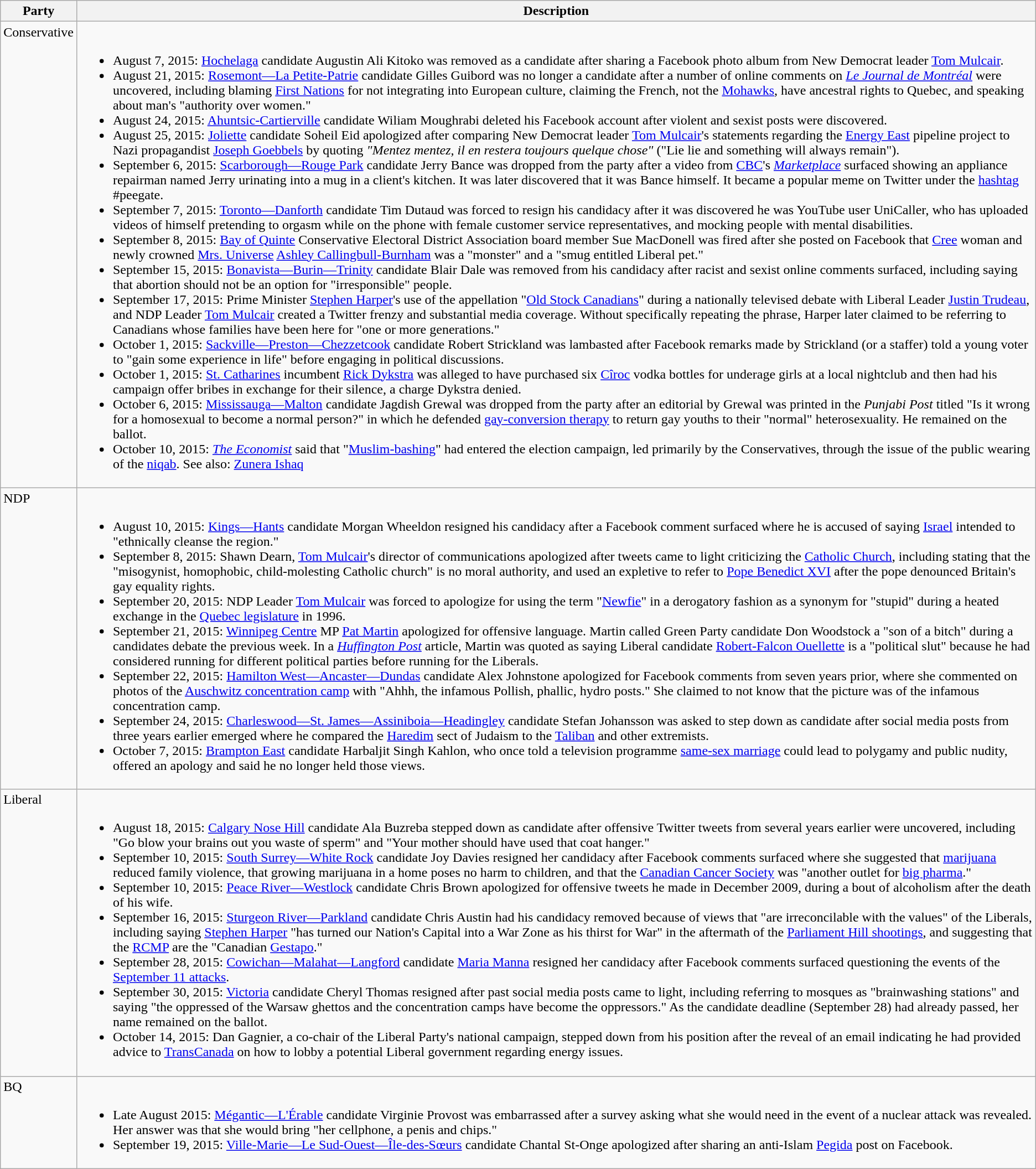<table class="wikitable">
<tr>
<th>Party</th>
<th>Description</th>
</tr>
<tr valign="top">
<td>Conservative</td>
<td><br><ul><li>August 7, 2015: <a href='#'>Hochelaga</a> candidate Augustin Ali Kitoko was removed as a candidate after sharing a Facebook photo album from New Democrat leader <a href='#'>Tom Mulcair</a>.</li><li>August 21, 2015: <a href='#'>Rosemont—La Petite-Patrie</a> candidate Gilles Guibord was no longer a candidate after a number of online comments on <em><a href='#'>Le Journal de Montréal</a></em> were uncovered, including blaming <a href='#'>First Nations</a> for not integrating into European culture, claiming the French, not the <a href='#'>Mohawks</a>, have ancestral rights to Quebec, and speaking about man's "authority over women."</li><li>August 24, 2015: <a href='#'>Ahuntsic-Cartierville</a> candidate Wiliam Moughrabi deleted his Facebook account after violent and sexist posts were discovered.</li><li>August 25, 2015: <a href='#'>Joliette</a> candidate Soheil Eid apologized after comparing New Democrat leader <a href='#'>Tom Mulcair</a>'s statements regarding the <a href='#'>Energy East</a> pipeline project to Nazi propagandist <a href='#'>Joseph Goebbels</a> by quoting <em>"Mentez mentez, il en restera toujours quelque chose"</em> ("Lie lie and something will always remain").</li><li>September 6, 2015: <a href='#'>Scarborough—Rouge Park</a> candidate Jerry Bance was dropped from the party after a video from <a href='#'>CBC</a>'s <em><a href='#'>Marketplace</a></em> surfaced showing an appliance repairman named Jerry urinating into a mug in a client's kitchen. It was later discovered that it was Bance himself. It became a popular meme on Twitter under the <a href='#'>hashtag</a> #peegate.</li><li>September 7, 2015: <a href='#'>Toronto—Danforth</a> candidate Tim Dutaud was forced to resign his candidacy after it was discovered he was YouTube user UniCaller, who has uploaded videos of himself pretending to orgasm while on the phone with female customer service representatives, and mocking people with mental disabilities.</li><li>September 8, 2015: <a href='#'>Bay of Quinte</a> Conservative Electoral District Association board member Sue MacDonell was fired after she posted on Facebook that <a href='#'>Cree</a> woman and newly crowned <a href='#'>Mrs. Universe</a> <a href='#'>Ashley Callingbull-Burnham</a> was a "monster" and a "smug entitled Liberal pet."</li><li>September 15, 2015: <a href='#'>Bonavista—Burin—Trinity</a> candidate Blair Dale was removed from his candidacy after racist and sexist online comments surfaced, including saying that abortion should not be an option for "irresponsible" people.</li><li>September 17, 2015: Prime Minister <a href='#'>Stephen Harper</a>'s use of the appellation "<a href='#'>Old Stock Canadians</a>" during a nationally televised debate with Liberal Leader <a href='#'>Justin Trudeau</a>, and NDP Leader <a href='#'>Tom Mulcair</a> created a Twitter frenzy and substantial media coverage. Without specifically repeating the phrase, Harper later claimed to be referring to Canadians whose families have been here for "one or more generations."</li><li>October 1, 2015: <a href='#'>Sackville—Preston—Chezzetcook</a> candidate Robert Strickland was lambasted after Facebook remarks made by Strickland (or a staffer) told a young voter to "gain some experience in life" before engaging in political discussions.</li><li>October 1, 2015: <a href='#'>St. Catharines</a> incumbent <a href='#'>Rick Dykstra</a> was alleged to have purchased six <a href='#'>Cîroc</a> vodka bottles for underage girls at a local nightclub and then had his campaign offer bribes in exchange for their silence, a charge Dykstra denied.</li><li>October 6, 2015: <a href='#'>Mississauga—Malton</a> candidate Jagdish Grewal was dropped from the party after an editorial by Grewal was printed in the <em>Punjabi Post</em> titled "Is it wrong for a homosexual to become a normal person?" in which he defended <a href='#'>gay-conversion therapy</a> to return gay youths to their "normal" heterosexuality. He remained on the ballot.</li><li>October 10, 2015: <em><a href='#'>The Economist</a></em> said that "<a href='#'>Muslim-bashing</a>" had entered the election campaign, led primarily by the Conservatives, through the issue of the public wearing of the <a href='#'>niqab</a>. See also: <a href='#'>Zunera Ishaq</a></li></ul></td>
</tr>
<tr valign="top">
<td>NDP</td>
<td><br><ul><li>August 10, 2015: <a href='#'>Kings—Hants</a> candidate Morgan Wheeldon resigned his candidacy after a Facebook comment surfaced where he is accused of saying <a href='#'>Israel</a> intended to "ethnically cleanse the region."</li><li>September 8, 2015: Shawn Dearn, <a href='#'>Tom Mulcair</a>'s director of communications apologized after tweets came to light criticizing the <a href='#'>Catholic Church</a>, including stating that the "misogynist, homophobic, child-molesting Catholic church" is no moral authority, and used an expletive to refer to <a href='#'>Pope Benedict XVI</a> after the pope denounced Britain's gay equality rights.</li><li>September 20, 2015: NDP Leader <a href='#'>Tom Mulcair</a> was forced to apologize for using the term "<a href='#'>Newfie</a>" in a derogatory fashion as a synonym for "stupid" during a heated exchange in the <a href='#'>Quebec legislature</a> in 1996.</li><li>September 21, 2015: <a href='#'>Winnipeg Centre</a> MP <a href='#'>Pat Martin</a> apologized for offensive language. Martin called Green Party candidate Don Woodstock a "son of a bitch" during a candidates debate the previous week. In a <em><a href='#'>Huffington Post</a></em> article, Martin was quoted as saying Liberal candidate <a href='#'>Robert-Falcon Ouellette</a> is a "political slut" because he had considered running for different political parties before running for the Liberals.</li><li>September 22, 2015: <a href='#'>Hamilton West—Ancaster—Dundas</a> candidate Alex Johnstone apologized for Facebook comments from seven years prior, where she commented on photos of the <a href='#'>Auschwitz concentration camp</a> with "Ahhh, the infamous Pollish, phallic, hydro posts." She claimed to not know that the picture was of the infamous concentration camp.</li><li>September 24, 2015: <a href='#'>Charleswood—St. James—Assiniboia—Headingley</a> candidate Stefan Johansson was asked to step down as candidate after social media posts from three years earlier emerged where he compared the <a href='#'>Haredim</a> sect of Judaism to the <a href='#'>Taliban</a> and other extremists.</li><li>October 7, 2015: <a href='#'>Brampton East</a> candidate Harbaljit Singh Kahlon, who once told a television programme <a href='#'>same-sex marriage</a> could lead to polygamy and public nudity, offered an apology and said he no longer held those views.</li></ul></td>
</tr>
<tr valign="top">
<td>Liberal</td>
<td><br><ul><li>August 18, 2015: <a href='#'>Calgary Nose Hill</a> candidate Ala Buzreba stepped down as candidate after offensive Twitter tweets from several years earlier were uncovered, including "Go blow your brains out you waste of sperm" and "Your mother should have used that coat hanger."</li><li>September 10, 2015: <a href='#'>South Surrey—White Rock</a> candidate Joy Davies resigned her candidacy after Facebook comments surfaced where she suggested that <a href='#'>marijuana</a> reduced family violence, that growing marijuana in a home poses no harm to children, and that the <a href='#'>Canadian Cancer Society</a> was "another outlet for <a href='#'>big pharma</a>."</li><li>September 10, 2015: <a href='#'>Peace River—Westlock</a> candidate Chris Brown apologized for offensive tweets he made in December 2009, during a bout of alcoholism after the death of his wife.</li><li>September 16, 2015: <a href='#'>Sturgeon River—Parkland</a> candidate Chris Austin had his candidacy removed because of views that "are irreconcilable with the values" of the Liberals, including saying <a href='#'>Stephen Harper</a> "has turned our Nation's Capital into a War Zone as his thirst for War" in the aftermath of the <a href='#'>Parliament Hill shootings</a>, and suggesting that the <a href='#'>RCMP</a> are the "Canadian <a href='#'>Gestapo</a>."</li><li>September 28, 2015: <a href='#'>Cowichan—Malahat—Langford</a>  candidate <a href='#'>Maria Manna</a> resigned her candidacy after Facebook comments surfaced questioning the events of the <a href='#'>September 11 attacks</a>.</li><li>September 30, 2015: <a href='#'>Victoria</a> candidate Cheryl Thomas resigned after past social media posts came to light, including referring to mosques as "brainwashing stations" and saying "the oppressed of the Warsaw ghettos and the concentration camps have become the oppressors." As the candidate deadline (September 28) had already passed, her name remained on the ballot.</li><li>October 14, 2015: Dan Gagnier, a co-chair of the Liberal Party's national campaign, stepped down from his position after the reveal of an email indicating he had provided advice to <a href='#'>TransCanada</a> on how to lobby a potential Liberal government regarding energy issues.</li></ul></td>
</tr>
<tr valign="top">
<td>BQ</td>
<td><br><ul><li>Late August 2015: <a href='#'>Mégantic—L'Érable</a> candidate Virginie Provost was embarrassed after a survey asking what she would need in the event of a nuclear attack was revealed. Her answer was that she would bring "her cellphone, a penis and chips."</li><li>September 19, 2015: <a href='#'>Ville-Marie—Le Sud-Ouest—Île-des-Sœurs</a> candidate Chantal St-Onge apologized after sharing an anti-Islam <a href='#'>Pegida</a> post on Facebook.</li></ul></td>
</tr>
</table>
